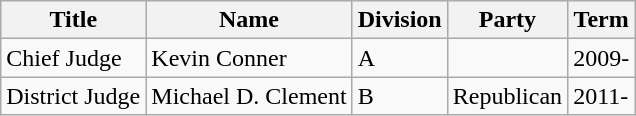<table class = "wikitable">
<tr>
<th>Title</th>
<th>Name</th>
<th>Division</th>
<th>Party</th>
<th>Term</th>
</tr>
<tr>
<td>Chief Judge</td>
<td>Kevin Conner</td>
<td>A</td>
<td></td>
<td>2009-</td>
</tr>
<tr>
<td>District Judge</td>
<td>Michael D. Clement</td>
<td>B</td>
<td>Republican</td>
<td>2011-</td>
</tr>
</table>
